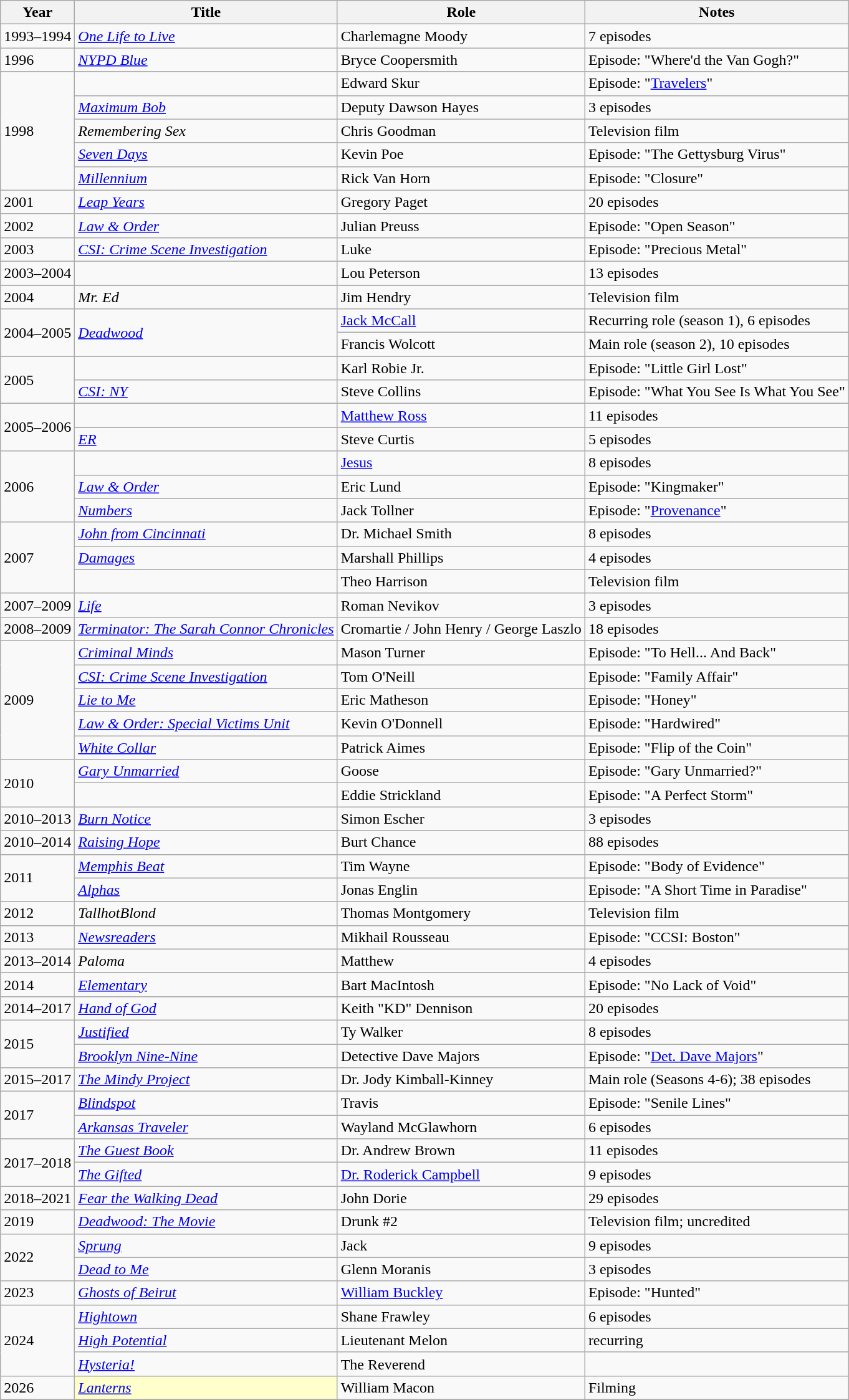<table class="wikitable sortable">
<tr>
<th>Year</th>
<th>Title</th>
<th>Role</th>
<th class="unsortable">Notes</th>
</tr>
<tr>
<td>1993–1994</td>
<td><em><a href='#'>One Life to Live</a></em></td>
<td>Charlemagne Moody</td>
<td>7 episodes</td>
</tr>
<tr>
<td>1996</td>
<td><em><a href='#'>NYPD Blue</a></em></td>
<td>Bryce Coopersmith</td>
<td>Episode: "Where'd the Van Gogh?"</td>
</tr>
<tr>
<td rowspan=5>1998</td>
<td><em></em></td>
<td>Edward Skur</td>
<td>Episode: "<a href='#'>Travelers</a>"</td>
</tr>
<tr>
<td><em><a href='#'>Maximum Bob</a></em></td>
<td>Deputy Dawson Hayes</td>
<td>3 episodes</td>
</tr>
<tr>
<td><em>Remembering Sex</em></td>
<td>Chris Goodman</td>
<td>Television film</td>
</tr>
<tr>
<td><em><a href='#'>Seven Days</a></em></td>
<td>Kevin Poe</td>
<td>Episode: "The Gettysburg Virus"</td>
</tr>
<tr>
<td><em><a href='#'>Millennium</a></em></td>
<td>Rick Van Horn</td>
<td>Episode: "Closure"</td>
</tr>
<tr>
<td>2001</td>
<td><em><a href='#'>Leap Years</a></em></td>
<td>Gregory Paget</td>
<td>20 episodes</td>
</tr>
<tr>
<td>2002</td>
<td><em><a href='#'>Law & Order</a></em></td>
<td>Julian Preuss</td>
<td>Episode: "Open Season"</td>
</tr>
<tr>
<td>2003</td>
<td><em><a href='#'>CSI: Crime Scene Investigation</a></em></td>
<td>Luke</td>
<td>Episode: "Precious Metal"</td>
</tr>
<tr>
<td>2003–2004</td>
<td><em></em></td>
<td>Lou Peterson</td>
<td>13 episodes</td>
</tr>
<tr>
<td>2004</td>
<td><em>Mr. Ed</em></td>
<td>Jim Hendry</td>
<td>Television film</td>
</tr>
<tr>
<td rowspan=2>2004–2005</td>
<td rowspan=2><em><a href='#'>Deadwood</a></em></td>
<td><a href='#'>Jack McCall</a></td>
<td>Recurring role (season 1), 6 episodes</td>
</tr>
<tr>
<td>Francis Wolcott</td>
<td>Main role (season 2), 10 episodes</td>
</tr>
<tr>
<td rowspan=2>2005</td>
<td><em></em></td>
<td>Karl Robie Jr.</td>
<td>Episode: "Little Girl Lost"</td>
</tr>
<tr>
<td><em><a href='#'>CSI: NY</a></em></td>
<td>Steve Collins</td>
<td>Episode: "What You See Is What You See"</td>
</tr>
<tr>
<td rowspan=2>2005–2006</td>
<td><em></em></td>
<td><a href='#'>Matthew Ross</a></td>
<td>11 episodes</td>
</tr>
<tr>
<td><em><a href='#'>ER</a></em></td>
<td>Steve Curtis</td>
<td>5 episodes</td>
</tr>
<tr>
<td rowspan=3>2006</td>
<td><em></em></td>
<td><a href='#'>Jesus</a></td>
<td>8 episodes</td>
</tr>
<tr>
<td><em><a href='#'>Law & Order</a></em></td>
<td>Eric Lund</td>
<td>Episode: "Kingmaker"</td>
</tr>
<tr>
<td><em><a href='#'>Numbers</a></em></td>
<td>Jack Tollner</td>
<td>Episode: "<a href='#'>Provenance</a>"</td>
</tr>
<tr>
<td rowspan=3>2007</td>
<td><em><a href='#'>John from Cincinnati</a></em></td>
<td>Dr. Michael Smith</td>
<td>8 episodes</td>
</tr>
<tr>
<td><em><a href='#'>Damages</a></em></td>
<td>Marshall Phillips</td>
<td>4 episodes</td>
</tr>
<tr>
<td><em></em></td>
<td>Theo Harrison</td>
<td>Television film</td>
</tr>
<tr>
<td>2007–2009</td>
<td><em><a href='#'>Life</a></em></td>
<td>Roman Nevikov</td>
<td>3 episodes</td>
</tr>
<tr>
<td>2008–2009</td>
<td><em><a href='#'>Terminator: The Sarah Connor Chronicles</a></em></td>
<td>Cromartie / John Henry / George Laszlo</td>
<td>18 episodes</td>
</tr>
<tr>
<td rowspan=5>2009</td>
<td><em><a href='#'>Criminal Minds</a></em></td>
<td>Mason Turner</td>
<td>Episode: "To Hell... And Back"</td>
</tr>
<tr>
<td><em><a href='#'>CSI: Crime Scene Investigation</a></em></td>
<td>Tom O'Neill</td>
<td>Episode: "Family Affair"</td>
</tr>
<tr>
<td><em><a href='#'>Lie to Me</a></em></td>
<td>Eric Matheson</td>
<td>Episode: "Honey"</td>
</tr>
<tr>
<td><em><a href='#'>Law & Order: Special Victims Unit</a></em></td>
<td>Kevin O'Donnell</td>
<td>Episode: "Hardwired"</td>
</tr>
<tr>
<td><em><a href='#'>White Collar</a></em></td>
<td>Patrick Aimes</td>
<td>Episode: "Flip of the Coin"</td>
</tr>
<tr>
<td rowspan=2>2010</td>
<td><em><a href='#'>Gary Unmarried</a></em></td>
<td>Goose</td>
<td>Episode: "Gary Unmarried?"</td>
</tr>
<tr>
<td><em></em></td>
<td>Eddie Strickland</td>
<td>Episode: "A Perfect Storm"</td>
</tr>
<tr>
<td>2010–2013</td>
<td><em><a href='#'>Burn Notice</a></em></td>
<td>Simon Escher</td>
<td>3 episodes</td>
</tr>
<tr>
<td>2010–2014</td>
<td><em><a href='#'>Raising Hope</a></em></td>
<td>Burt Chance</td>
<td>88 episodes</td>
</tr>
<tr>
<td rowspan=2>2011</td>
<td><em><a href='#'>Memphis Beat</a></em></td>
<td>Tim Wayne</td>
<td>Episode: "Body of Evidence"</td>
</tr>
<tr>
<td><em><a href='#'>Alphas</a></em></td>
<td>Jonas Englin</td>
<td>Episode: "A Short Time in Paradise"</td>
</tr>
<tr>
<td>2012</td>
<td><em>TallhotBlond</em></td>
<td>Thomas Montgomery</td>
<td>Television film</td>
</tr>
<tr>
<td>2013</td>
<td><em><a href='#'>Newsreaders</a></em></td>
<td>Mikhail Rousseau</td>
<td>Episode: "CCSI: Boston"</td>
</tr>
<tr>
<td>2013–2014</td>
<td><em>Paloma</em></td>
<td>Matthew</td>
<td>4 episodes</td>
</tr>
<tr>
<td>2014</td>
<td><em><a href='#'>Elementary</a></em></td>
<td>Bart MacIntosh</td>
<td>Episode: "No Lack of Void"</td>
</tr>
<tr>
<td>2014–2017</td>
<td><em><a href='#'>Hand of God</a></em></td>
<td>Keith "KD" Dennison</td>
<td>20 episodes</td>
</tr>
<tr>
<td rowspan=2>2015</td>
<td><em><a href='#'>Justified</a></em></td>
<td>Ty Walker</td>
<td>8 episodes</td>
</tr>
<tr>
<td><em><a href='#'>Brooklyn Nine-Nine</a></em></td>
<td>Detective Dave Majors</td>
<td>Episode: "<a href='#'>Det. Dave Majors</a>"</td>
</tr>
<tr>
<td>2015–2017</td>
<td><em><a href='#'>The Mindy Project</a></em></td>
<td>Dr. Jody Kimball-Kinney</td>
<td>Main role (Seasons 4-6); 38 episodes</td>
</tr>
<tr>
<td rowspan=2>2017</td>
<td><em><a href='#'>Blindspot</a></em></td>
<td>Travis</td>
<td>Episode: "Senile Lines"</td>
</tr>
<tr>
<td><em><a href='#'>Arkansas Traveler</a></em></td>
<td>Wayland McGlawhorn</td>
<td>6 episodes</td>
</tr>
<tr>
<td rowspan=2>2017–2018</td>
<td><em><a href='#'>The Guest Book</a></em></td>
<td>Dr. Andrew Brown</td>
<td>11 episodes</td>
</tr>
<tr>
<td><em><a href='#'>The Gifted</a></em></td>
<td><a href='#'>Dr. Roderick Campbell</a></td>
<td>9 episodes</td>
</tr>
<tr>
<td>2018–2021</td>
<td><em><a href='#'>Fear the Walking Dead</a></em></td>
<td>John Dorie</td>
<td>29 episodes</td>
</tr>
<tr>
<td>2019</td>
<td><em><a href='#'>Deadwood: The Movie</a></em></td>
<td>Drunk #2</td>
<td>Television film; uncredited</td>
</tr>
<tr>
<td rowspan=2>2022</td>
<td><em><a href='#'>Sprung</a></em></td>
<td>Jack</td>
<td>9 episodes</td>
</tr>
<tr>
<td><em><a href='#'>Dead to Me</a></em></td>
<td>Glenn Moranis</td>
<td>3 episodes</td>
</tr>
<tr>
<td>2023</td>
<td><em><a href='#'>Ghosts of Beirut</a></em></td>
<td><a href='#'>William Buckley</a></td>
<td>Episode: "Hunted"</td>
</tr>
<tr>
<td rowspan=3>2024</td>
<td><em><a href='#'>Hightown</a></em></td>
<td>Shane Frawley</td>
<td>6 episodes</td>
</tr>
<tr>
<td><em><a href='#'>High Potential</a></em></td>
<td>Lieutenant Melon</td>
<td>recurring</td>
</tr>
<tr>
<td><em><a href='#'>Hysteria!</a></em></td>
<td>The Reverend</td>
<td></td>
</tr>
<tr>
<td>2026</td>
<td style="background:#FFFFCC;"><em><a href='#'>Lanterns</a></em> </td>
<td>William Macon</td>
<td>Filming</td>
</tr>
<tr>
</tr>
</table>
